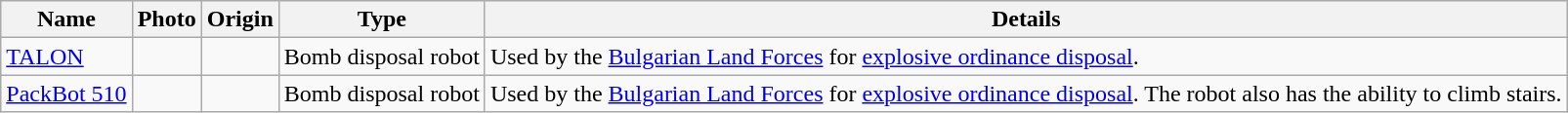<table class="wikitable">
<tr>
<th>Name</th>
<th>Photo</th>
<th>Origin</th>
<th>Type</th>
<th>Details</th>
</tr>
<tr>
<td><a href='#'>TALON</a></td>
<td></td>
<td></td>
<td>Bomb disposal robot</td>
<td>Used by the <a href='#'>Bulgarian Land Forces</a> for <a href='#'>explosive ordinance disposal</a>.</td>
</tr>
<tr>
<td><a href='#'>PackBot 510</a></td>
<td></td>
<td></td>
<td>Bomb disposal robot</td>
<td>Used by the <a href='#'>Bulgarian Land Forces</a> for <a href='#'>explosive ordinance disposal</a>. The robot also has the ability to climb stairs.</td>
</tr>
</table>
